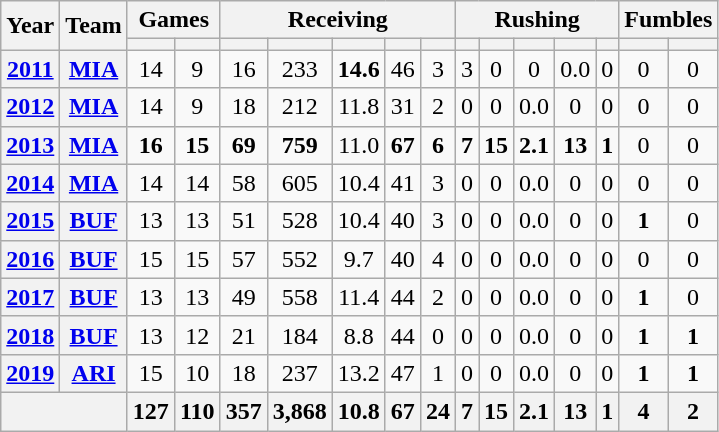<table class= "wikitable" style="text-align:center;">
<tr>
<th rowspan="2">Year</th>
<th rowspan="2">Team</th>
<th colspan="2">Games</th>
<th colspan="5">Receiving</th>
<th colspan="5">Rushing</th>
<th colspan="2">Fumbles</th>
</tr>
<tr>
<th></th>
<th></th>
<th></th>
<th></th>
<th></th>
<th></th>
<th></th>
<th></th>
<th></th>
<th></th>
<th></th>
<th></th>
<th></th>
<th></th>
</tr>
<tr>
<th><a href='#'>2011</a></th>
<th><a href='#'>MIA</a></th>
<td>14</td>
<td>9</td>
<td>16</td>
<td>233</td>
<td><strong>14.6</strong></td>
<td>46</td>
<td>3</td>
<td>3</td>
<td>0</td>
<td>0</td>
<td>0.0</td>
<td>0</td>
<td>0</td>
<td>0</td>
</tr>
<tr>
<th><a href='#'>2012</a></th>
<th><a href='#'>MIA</a></th>
<td>14</td>
<td>9</td>
<td>18</td>
<td>212</td>
<td>11.8</td>
<td>31</td>
<td>2</td>
<td>0</td>
<td>0</td>
<td>0.0</td>
<td>0</td>
<td>0</td>
<td>0</td>
<td>0</td>
</tr>
<tr>
<th><a href='#'>2013</a></th>
<th><a href='#'>MIA</a></th>
<td><strong>16</strong></td>
<td><strong>15</strong></td>
<td><strong>69</strong></td>
<td><strong>759</strong></td>
<td>11.0</td>
<td><strong>67</strong></td>
<td><strong>6</strong></td>
<td><strong>7</strong></td>
<td><strong>15</strong></td>
<td><strong>2.1</strong></td>
<td><strong>13</strong></td>
<td><strong>1</strong></td>
<td>0</td>
<td>0</td>
</tr>
<tr>
<th><a href='#'>2014</a></th>
<th><a href='#'>MIA</a></th>
<td>14</td>
<td>14</td>
<td>58</td>
<td>605</td>
<td>10.4</td>
<td>41</td>
<td>3</td>
<td>0</td>
<td>0</td>
<td>0.0</td>
<td>0</td>
<td>0</td>
<td>0</td>
<td>0</td>
</tr>
<tr>
<th><a href='#'>2015</a></th>
<th><a href='#'>BUF</a></th>
<td>13</td>
<td>13</td>
<td>51</td>
<td>528</td>
<td>10.4</td>
<td>40</td>
<td>3</td>
<td>0</td>
<td>0</td>
<td>0.0</td>
<td>0</td>
<td>0</td>
<td><strong>1</strong></td>
<td>0</td>
</tr>
<tr>
<th><a href='#'>2016</a></th>
<th><a href='#'>BUF</a></th>
<td>15</td>
<td>15</td>
<td>57</td>
<td>552</td>
<td>9.7</td>
<td>40</td>
<td>4</td>
<td>0</td>
<td>0</td>
<td>0.0</td>
<td>0</td>
<td>0</td>
<td>0</td>
<td>0</td>
</tr>
<tr>
<th><a href='#'>2017</a></th>
<th><a href='#'>BUF</a></th>
<td>13</td>
<td>13</td>
<td>49</td>
<td>558</td>
<td>11.4</td>
<td>44</td>
<td>2</td>
<td>0</td>
<td>0</td>
<td>0.0</td>
<td>0</td>
<td>0</td>
<td><strong>1</strong></td>
<td>0</td>
</tr>
<tr>
<th><a href='#'>2018</a></th>
<th><a href='#'>BUF</a></th>
<td>13</td>
<td>12</td>
<td>21</td>
<td>184</td>
<td>8.8</td>
<td>44</td>
<td>0</td>
<td>0</td>
<td>0</td>
<td>0.0</td>
<td>0</td>
<td>0</td>
<td><strong>1</strong></td>
<td><strong>1</strong></td>
</tr>
<tr>
<th><a href='#'>2019</a></th>
<th><a href='#'>ARI</a></th>
<td>15</td>
<td>10</td>
<td>18</td>
<td>237</td>
<td>13.2</td>
<td>47</td>
<td>1</td>
<td>0</td>
<td>0</td>
<td>0.0</td>
<td>0</td>
<td>0</td>
<td><strong>1</strong></td>
<td><strong>1</strong></td>
</tr>
<tr>
<th colspan="2"></th>
<th>127</th>
<th>110</th>
<th>357</th>
<th>3,868</th>
<th>10.8</th>
<th>67</th>
<th>24</th>
<th>7</th>
<th>15</th>
<th>2.1</th>
<th>13</th>
<th>1</th>
<th>4</th>
<th>2</th>
</tr>
</table>
